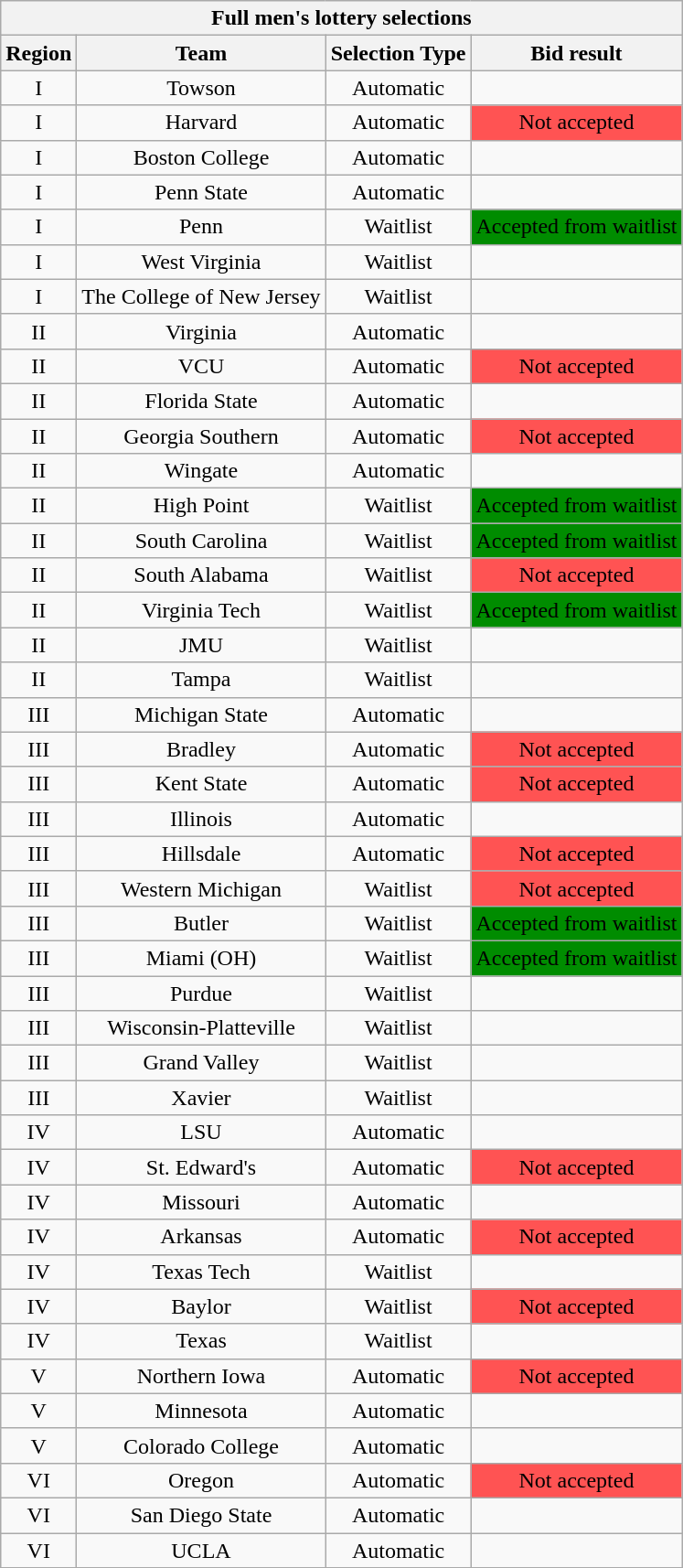<table class="wikitable sortable mw-collapsible mw-collapsed" style="text-align:center">
<tr>
<th colspan="4">Full men's lottery selections</th>
</tr>
<tr>
<th>Region</th>
<th>Team</th>
<th>Selection Type</th>
<th>Bid result</th>
</tr>
<tr>
<td>I</td>
<td>Towson</td>
<td>Automatic</td>
<td></td>
</tr>
<tr>
<td>I</td>
<td>Harvard</td>
<td>Automatic</td>
<td bgcolor=ff5353>Not accepted</td>
</tr>
<tr>
<td>I</td>
<td>Boston College</td>
<td>Automatic</td>
<td></td>
</tr>
<tr>
<td>I</td>
<td>Penn State</td>
<td>Automatic</td>
<td></td>
</tr>
<tr>
<td>I</td>
<td>Penn</td>
<td>Waitlist</td>
<td bgcolor=008c00>Accepted from waitlist</td>
</tr>
<tr>
<td>I</td>
<td>West Virginia</td>
<td>Waitlist</td>
<td></td>
</tr>
<tr>
<td>I</td>
<td>The College of New Jersey</td>
<td>Waitlist</td>
<td></td>
</tr>
<tr>
<td>II</td>
<td>Virginia</td>
<td>Automatic</td>
<td></td>
</tr>
<tr>
<td>II</td>
<td>VCU</td>
<td>Automatic</td>
<td bgcolor=ff5353>Not accepted</td>
</tr>
<tr>
<td>II</td>
<td>Florida State</td>
<td>Automatic</td>
<td></td>
</tr>
<tr>
<td>II</td>
<td>Georgia Southern</td>
<td>Automatic</td>
<td bgcolor=ff5353>Not accepted</td>
</tr>
<tr>
<td>II</td>
<td>Wingate</td>
<td>Automatic</td>
<td></td>
</tr>
<tr>
<td>II</td>
<td>High Point</td>
<td>Waitlist</td>
<td bgcolor=008c00>Accepted from waitlist</td>
</tr>
<tr>
<td>II</td>
<td>South Carolina</td>
<td>Waitlist</td>
<td bgcolor=008c00>Accepted from waitlist</td>
</tr>
<tr>
<td>II</td>
<td>South Alabama</td>
<td>Waitlist</td>
<td bgcolor=ff5353>Not accepted</td>
</tr>
<tr>
<td>II</td>
<td>Virginia Tech</td>
<td>Waitlist</td>
<td bgcolor=008c00>Accepted from waitlist</td>
</tr>
<tr>
<td>II</td>
<td>JMU</td>
<td>Waitlist</td>
<td></td>
</tr>
<tr>
<td>II</td>
<td>Tampa</td>
<td>Waitlist</td>
<td></td>
</tr>
<tr>
<td>III</td>
<td>Michigan State</td>
<td>Automatic</td>
<td></td>
</tr>
<tr>
<td>III</td>
<td>Bradley</td>
<td>Automatic</td>
<td bgcolor=ff5353>Not accepted</td>
</tr>
<tr>
<td>III</td>
<td>Kent State</td>
<td>Automatic</td>
<td bgcolor=ff5353>Not accepted</td>
</tr>
<tr>
<td>III</td>
<td>Illinois</td>
<td>Automatic</td>
<td></td>
</tr>
<tr>
<td>III</td>
<td>Hillsdale</td>
<td>Automatic</td>
<td bgcolor=ff5353>Not accepted</td>
</tr>
<tr>
<td>III</td>
<td>Western Michigan</td>
<td>Waitlist</td>
<td bgcolor=ff5353>Not accepted</td>
</tr>
<tr>
<td>III</td>
<td>Butler</td>
<td>Waitlist</td>
<td bgcolor=008c00>Accepted from waitlist</td>
</tr>
<tr>
<td>III</td>
<td>Miami (OH)</td>
<td>Waitlist</td>
<td bgcolor=008c00>Accepted from waitlist</td>
</tr>
<tr>
<td>III</td>
<td>Purdue</td>
<td>Waitlist</td>
<td></td>
</tr>
<tr>
<td>III</td>
<td>Wisconsin-Platteville</td>
<td>Waitlist</td>
<td></td>
</tr>
<tr>
<td>III</td>
<td>Grand Valley</td>
<td>Waitlist</td>
<td></td>
</tr>
<tr>
<td>III</td>
<td>Xavier</td>
<td>Waitlist</td>
<td></td>
</tr>
<tr>
<td>IV</td>
<td>LSU</td>
<td>Automatic</td>
<td></td>
</tr>
<tr>
<td>IV</td>
<td>St. Edward's</td>
<td>Automatic</td>
<td bgcolor=ff5353>Not accepted</td>
</tr>
<tr>
<td>IV</td>
<td>Missouri</td>
<td>Automatic</td>
<td></td>
</tr>
<tr>
<td>IV</td>
<td>Arkansas</td>
<td>Automatic</td>
<td bgcolor=ff5353>Not accepted</td>
</tr>
<tr>
<td>IV</td>
<td>Texas Tech</td>
<td>Waitlist</td>
<td></td>
</tr>
<tr>
<td>IV</td>
<td>Baylor</td>
<td>Waitlist</td>
<td bgcolor=ff5353>Not accepted</td>
</tr>
<tr>
<td>IV</td>
<td>Texas</td>
<td>Waitlist</td>
<td></td>
</tr>
<tr>
<td>V</td>
<td>Northern Iowa</td>
<td>Automatic</td>
<td bgcolor=ff5353>Not accepted</td>
</tr>
<tr>
<td>V</td>
<td>Minnesota</td>
<td>Automatic</td>
<td></td>
</tr>
<tr>
<td>V</td>
<td>Colorado College</td>
<td>Automatic</td>
<td></td>
</tr>
<tr>
<td>VI</td>
<td>Oregon</td>
<td>Automatic</td>
<td bgcolor=ff5353>Not accepted</td>
</tr>
<tr>
<td>VI</td>
<td>San Diego State</td>
<td>Automatic</td>
<td></td>
</tr>
<tr>
<td>VI</td>
<td>UCLA</td>
<td>Automatic</td>
<td></td>
</tr>
</table>
